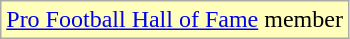<table class="wikitable">
<tr>
<td style="background:#ffb"><a href='#'>Pro Football Hall of Fame</a> member</td>
</tr>
</table>
